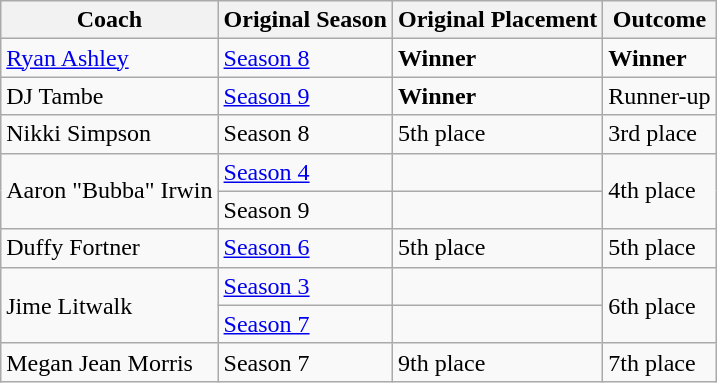<table class="wikitable sortable">
<tr>
<th>Coach</th>
<th>Original Season</th>
<th>Original Placement</th>
<th>Outcome</th>
</tr>
<tr>
<td><a href='#'>Ryan Ashley</a></td>
<td><a href='#'>Season 8</a></td>
<td><strong>Winner</strong></td>
<td><strong>Winner</strong></td>
</tr>
<tr>
<td>DJ Tambe</td>
<td><a href='#'>Season 9</a></td>
<td><strong>Winner</strong></td>
<td>Runner-up</td>
</tr>
<tr>
<td>Nikki Simpson</td>
<td>Season 8</td>
<td>5th place</td>
<td>3rd place</td>
</tr>
<tr>
<td rowspan="2">Aaron "Bubba" Irwin</td>
<td><a href='#'>Season 4</a></td>
<td></td>
<td rowspan="2">4th place</td>
</tr>
<tr>
<td>Season 9</td>
<td></td>
</tr>
<tr>
<td>Duffy Fortner</td>
<td><a href='#'>Season 6</a></td>
<td>5th place</td>
<td>5th place</td>
</tr>
<tr>
<td rowspan="2">Jime Litwalk</td>
<td><a href='#'>Season 3</a></td>
<td></td>
<td rowspan="2">6th place</td>
</tr>
<tr>
<td><a href='#'>Season 7</a></td>
<td></td>
</tr>
<tr>
<td>Megan Jean Morris</td>
<td>Season 7</td>
<td>9th place</td>
<td>7th place</td>
</tr>
</table>
